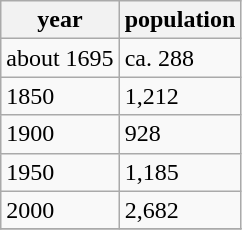<table class="wikitable">
<tr>
<th>year</th>
<th>population</th>
</tr>
<tr>
<td>about 1695</td>
<td>ca. 288</td>
</tr>
<tr>
<td>1850</td>
<td>1,212</td>
</tr>
<tr>
<td>1900</td>
<td>928</td>
</tr>
<tr>
<td>1950</td>
<td>1,185</td>
</tr>
<tr>
<td>2000</td>
<td>2,682</td>
</tr>
<tr>
</tr>
</table>
